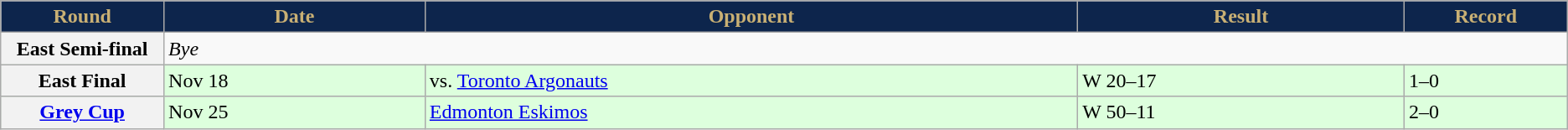<table class="wikitable sortable">
<tr>
<th style="background:#0d254c;color:#c9b074;"  width="5%">Round</th>
<th style="background:#0d254c;color:#c9b074;"  width="8%">Date</th>
<th style="background:#0d254c;color:#c9b074;"  width="20%">Opponent</th>
<th style="background:#0d254c;color:#c9b074;"  width="10%">Result</th>
<th style="background:#0d254c;color:#c9b074;"  width="5%">Record</th>
</tr>
<tr>
<th>East Semi-final</th>
<td colspan="7"><em>Bye</em></td>
</tr>
<tr style="background:#ddffdd">
<th>East Final</th>
<td>Nov 18</td>
<td>vs. <a href='#'>Toronto Argonauts</a></td>
<td>W 20–17</td>
<td>1–0</td>
</tr>
<tr style="background:#ddffdd">
<th><a href='#'>Grey Cup</a></th>
<td>Nov 25</td>
<td><a href='#'>Edmonton Eskimos</a></td>
<td>W 50–11</td>
<td>2–0</td>
</tr>
</table>
